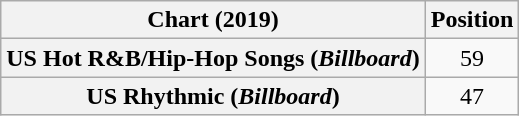<table class="wikitable sortable plainrowheaders" style="text-align:center">
<tr>
<th scope="col">Chart (2019)</th>
<th scope="col">Position</th>
</tr>
<tr>
<th scope="row">US Hot R&B/Hip-Hop Songs (<em>Billboard</em>)</th>
<td>59</td>
</tr>
<tr>
<th scope="row">US Rhythmic (<em>Billboard</em>)</th>
<td>47</td>
</tr>
</table>
